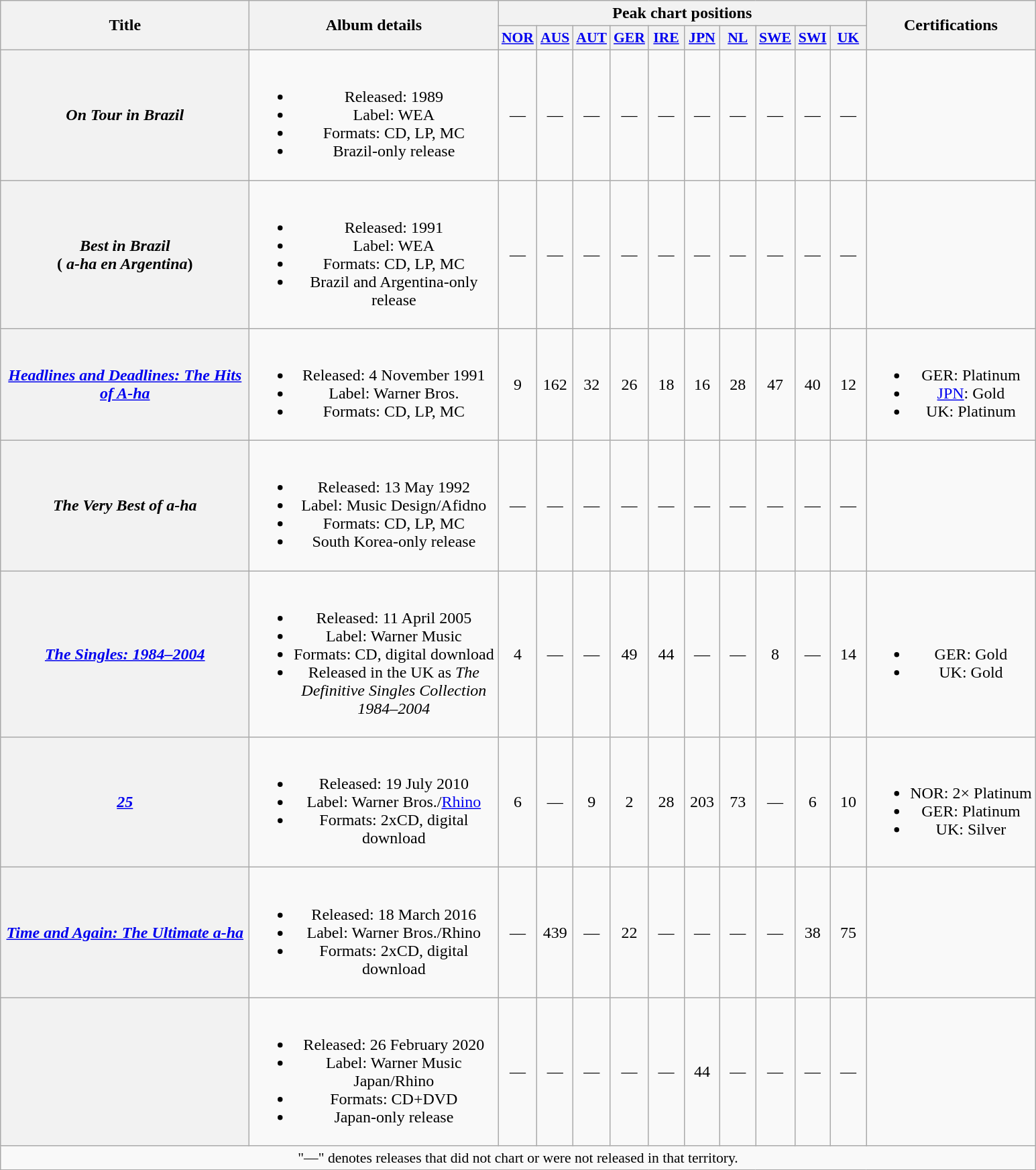<table class="wikitable plainrowheaders" style="text-align:center;">
<tr>
<th rowspan="2" scope="col" style="width:15em;">Title</th>
<th rowspan="2" scope="col" style="width:15em;">Album details</th>
<th colspan="10">Peak chart positions</th>
<th rowspan="2">Certifications</th>
</tr>
<tr>
<th scope="col" style="width:2em;font-size:90%;"><a href='#'>NOR</a><br></th>
<th scope="col" style="width:2em;font-size:90%;"><a href='#'>AUS</a><br></th>
<th scope="col" style="width:2em;font-size:90%;"><a href='#'>AUT</a><br></th>
<th scope="col" style="width:2em;font-size:90%;"><a href='#'>GER</a><br></th>
<th scope="col" style="width:2em;font-size:90%;"><a href='#'>IRE</a><br></th>
<th scope="col" style="width:2em;font-size:90%;"><a href='#'>JPN</a><br></th>
<th scope="col" style="width:2em;font-size:90%;"><a href='#'>NL</a><br></th>
<th scope="col" style="width:2em;font-size:90%;"><a href='#'>SWE</a><br></th>
<th scope="col" style="width:2em;font-size:90%;"><a href='#'>SWI</a><br></th>
<th scope="col" style="width:2em;font-size:90%;"><a href='#'>UK</a><br></th>
</tr>
<tr>
<th scope="row"><em>On Tour in Brazil</em></th>
<td><br><ul><li>Released: 1989</li><li>Label: WEA</li><li>Formats: CD, LP, MC</li><li>Brazil-only release</li></ul></td>
<td>—</td>
<td>—</td>
<td>—</td>
<td>—</td>
<td>—</td>
<td>—</td>
<td>—</td>
<td>—</td>
<td>—</td>
<td>—</td>
<td></td>
</tr>
<tr>
<th scope="row"><em>Best in Brazil</em><br>( <em>a-ha en Argentina</em>)</th>
<td><br><ul><li>Released: 1991</li><li>Label: WEA</li><li>Formats: CD, LP, MC</li><li>Brazil and Argentina-only release</li></ul></td>
<td>—</td>
<td>—</td>
<td>—</td>
<td>—</td>
<td>—</td>
<td>—</td>
<td>—</td>
<td>—</td>
<td>—</td>
<td>—</td>
<td></td>
</tr>
<tr>
<th scope="row"><em><a href='#'>Headlines and Deadlines: The Hits of A-ha</a></em></th>
<td><br><ul><li>Released: 4 November 1991</li><li>Label: Warner Bros.</li><li>Formats: CD, LP, MC</li></ul></td>
<td>9</td>
<td>162</td>
<td>32</td>
<td>26</td>
<td>18</td>
<td>16</td>
<td>28</td>
<td>47</td>
<td>40</td>
<td>12</td>
<td><br><ul><li>GER: Platinum</li><li><a href='#'>JPN</a>: Gold</li><li>UK: Platinum</li></ul></td>
</tr>
<tr>
<th scope="row"><em>The Very Best of a-ha</em></th>
<td><br><ul><li>Released: 13 May 1992</li><li>Label: Music Design/Afidno</li><li>Formats: CD, LP, MC</li><li>South Korea-only release</li></ul></td>
<td>—</td>
<td>—</td>
<td>—</td>
<td>—</td>
<td>—</td>
<td>—</td>
<td>—</td>
<td>—</td>
<td>—</td>
<td>—</td>
<td></td>
</tr>
<tr>
<th scope="row"><em><a href='#'>The Singles: 1984–2004</a></em></th>
<td><br><ul><li>Released: 11 April 2005</li><li>Label: Warner Music</li><li>Formats: CD, digital download</li><li>Released in the UK as <em>The Definitive Singles Collection 1984–2004</em></li></ul></td>
<td>4</td>
<td>—</td>
<td>—</td>
<td>49</td>
<td>44</td>
<td>—</td>
<td>—</td>
<td>8</td>
<td>—</td>
<td>14</td>
<td><br><ul><li>GER: Gold</li><li>UK: Gold</li></ul></td>
</tr>
<tr>
<th scope="row"><em><a href='#'>25</a></em></th>
<td><br><ul><li>Released: 19 July 2010</li><li>Label: Warner Bros./<a href='#'>Rhino</a></li><li>Formats: 2xCD, digital download</li></ul></td>
<td>6</td>
<td>—</td>
<td>9</td>
<td>2</td>
<td>28</td>
<td>203</td>
<td>73</td>
<td>—</td>
<td>6</td>
<td>10</td>
<td><br><ul><li>NOR: 2× Platinum</li><li>GER: Platinum</li><li>UK: Silver</li></ul></td>
</tr>
<tr>
<th scope="row"><em><a href='#'>Time and Again: The Ultimate a-ha</a></em></th>
<td><br><ul><li>Released: 18 March 2016</li><li>Label: Warner Bros./Rhino</li><li>Formats: 2xCD, digital download</li></ul></td>
<td>—</td>
<td>439</td>
<td>—</td>
<td>22</td>
<td>—</td>
<td>—</td>
<td>—</td>
<td>—</td>
<td>38</td>
<td>75</td>
<td></td>
</tr>
<tr>
<th scope="row"><em></em></th>
<td><br><ul><li>Released: 26 February 2020</li><li>Label: Warner Music Japan/Rhino</li><li>Formats: CD+DVD</li><li>Japan-only release</li></ul></td>
<td>—</td>
<td>—</td>
<td>—</td>
<td>—</td>
<td>—</td>
<td>44</td>
<td>—</td>
<td>—</td>
<td>—</td>
<td>—</td>
<td></td>
</tr>
<tr>
<td colspan="13" style="font-size:90%">"—" denotes releases that did not chart or were not released in that territory.</td>
</tr>
</table>
